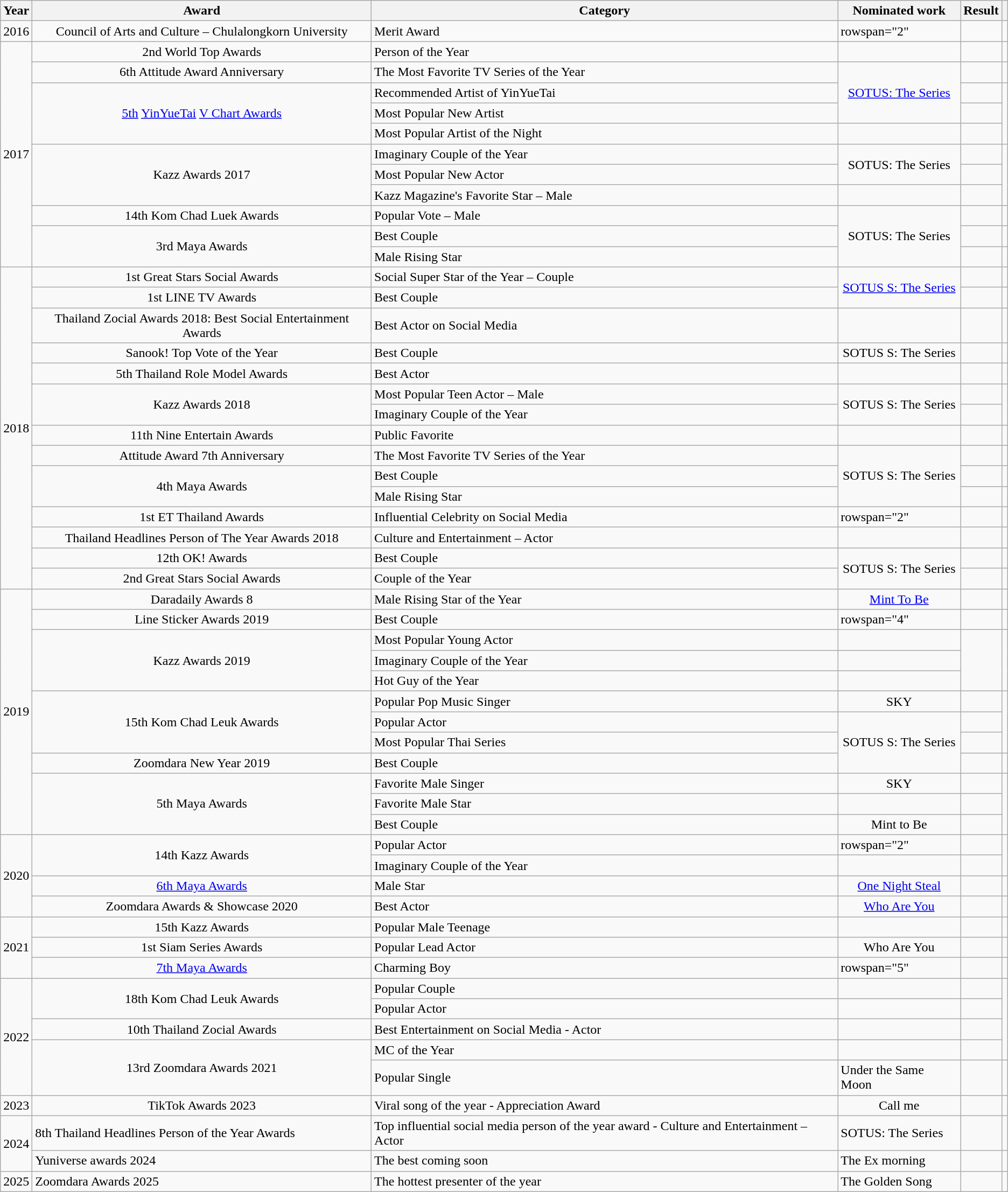<table class="wikitable">
<tr>
<th>Year</th>
<th>Award</th>
<th>Category</th>
<th>Nominated work</th>
<th>Result</th>
<th></th>
</tr>
<tr>
<td>2016</td>
<td style="text-align: center;">Council of Arts and Culture – Chulalongkorn University</td>
<td>Merit Award</td>
<td>rowspan="2" </td>
<td></td>
<td style="text-align: center;"></td>
</tr>
<tr>
<td rowspan="11">2017</td>
<td style="text-align: center;">2nd World Top Awards</td>
<td>Person of the Year</td>
<td></td>
<td style="text-align: center;"></td>
</tr>
<tr>
<td style="text-align: center;">6th Attitude Award Anniversary</td>
<td>The Most Favorite TV Series of the Year</td>
<td rowspan="3" style="text-align:center;"><a href='#'>SOTUS: The Series</a></td>
<td></td>
<td style="text-align: center;"></td>
</tr>
<tr>
<td rowspan="3" style="text-align: center;"><a href='#'>5th</a> <a href='#'>YinYueTai</a> <a href='#'>V Chart Awards</a></td>
<td>Recommended Artist of YinYueTai </td>
<td></td>
<td rowspan="3" style="text-align: center;"></td>
</tr>
<tr>
<td>Most Popular New Artist</td>
<td></td>
</tr>
<tr>
<td>Most Popular Artist of the Night</td>
<td></td>
<td></td>
</tr>
<tr>
<td rowspan="3" style="text-align: center;">Kazz Awards 2017</td>
<td>Imaginary Couple of the Year </td>
<td rowspan="2" style="text-align:center;">SOTUS: The Series</td>
<td></td>
<td rowspan="3" style="text-align:center;"></td>
</tr>
<tr>
<td>Most Popular New Actor</td>
<td></td>
</tr>
<tr>
<td>Kazz Magazine's Favorite Star – Male</td>
<td></td>
<td></td>
</tr>
<tr>
<td style="text-align: center;">14th Kom Chad Luek Awards</td>
<td>Popular Vote – Male</td>
<td rowspan="3" style="text-align:center;">SOTUS: The Series</td>
<td></td>
<td style="text-align: center;"></td>
</tr>
<tr>
<td rowspan="2" style="text-align: center;">3rd Maya Awards</td>
<td>Best Couple </td>
<td></td>
<td style="text-align: center;"></td>
</tr>
<tr>
<td Male Rising Star (TV)>Male Rising Star</td>
<td></td>
<td style="text-align: center;"></td>
</tr>
<tr>
<td rowspan="15">2018</td>
<td style="text-align: center;">1st Great Stars Social Awards</td>
<td>Social Super Star of the Year – Couple </td>
<td rowspan="2" style="text-align:center;"><a href='#'>SOTUS S: The Series</a></td>
<td></td>
<td style="text-align: center;"></td>
</tr>
<tr>
<td style="text-align: center;">1st LINE TV Awards</td>
<td>Best Couple </td>
<td></td>
<td style="text-align: center;"></td>
</tr>
<tr>
<td style="text-align: center;">Thailand Zocial Awards 2018: Best Social Entertainment Awards</td>
<td>Best Actor on Social Media</td>
<td></td>
<td></td>
<td style="text-align: center;"></td>
</tr>
<tr>
<td style="text-align: center;">Sanook! Top Vote of the Year</td>
<td>Best Couple </td>
<td style="text-align:center;">SOTUS S: The Series</td>
<td></td>
<td style="text-align: center;"></td>
</tr>
<tr>
<td style="text-align: center;">5th Thailand Role Model Awards</td>
<td>Best Actor</td>
<td></td>
<td></td>
<td style="text-align: center;"></td>
</tr>
<tr>
<td rowspan="2" style="text-align: center;">Kazz Awards 2018</td>
<td>Most Popular Teen Actor – Male</td>
<td rowspan="2" style="text-align:center;">SOTUS S: The Series</td>
<td></td>
<td rowspan="2" style="text-align: center;"></td>
</tr>
<tr>
<td>Imaginary Couple of the Year </td>
<td></td>
</tr>
<tr>
<td style="text-align: center;">11th Nine Entertain Awards</td>
<td>Public Favorite</td>
<td></td>
<td></td>
<td></td>
</tr>
<tr>
<td style="text-align:center;">Attitude Award 7th Anniversary</td>
<td>The Most Favorite TV Series of the Year</td>
<td rowspan="3" style="text-align:center;">SOTUS S: The Series</td>
<td></td>
<td style="text-align:center;"></td>
</tr>
<tr>
<td rowspan="2" style="text-align: center;">4th Maya Awards</td>
<td>Best Couple </td>
<td></td>
<td style="text-align: center;"></td>
</tr>
<tr>
<td>Male Rising Star</td>
<td></td>
<td style="text-align: center;"></td>
</tr>
<tr>
<td style="text-align: center;">1st ET Thailand Awards</td>
<td>Influential Celebrity on Social Media</td>
<td>rowspan="2" </td>
<td></td>
<td style="text-align: center;"></td>
</tr>
<tr>
<td style="text-align: center;">Thailand Headlines Person of The Year Awards 2018</td>
<td>Culture and Entertainment – Actor </td>
<td></td>
<td style="text-align: center;"></td>
</tr>
<tr>
<td style="text-align: center;">12th OK! Awards</td>
<td>Best Couple </td>
<td rowspan="2" style="text-align:center;">SOTUS S: The Series</td>
<td></td>
<td style="text-align: center;"></td>
</tr>
<tr>
<td style="text-align: center;">2nd Great Stars Social Awards</td>
<td>Couple of the Year </td>
<td></td>
<td style="text-align: center;"></td>
</tr>
<tr>
<td rowspan="12">2019</td>
<td style="text-align: center;">Daradaily Awards 8</td>
<td>Male Rising Star of the Year</td>
<td style="text-align:center;"><a href='#'>Mint To Be</a></td>
<td></td>
<td style="text-align: center;"></td>
</tr>
<tr>
<td style="text-align:center;">Line Sticker Awards 2019</td>
<td>Best Couple </td>
<td>rowspan="4" </td>
<td></td>
<td style="text-align:center;"></td>
</tr>
<tr>
<td rowspan="3" style="text-align: center;">Kazz Awards 2019</td>
<td>Most Popular Young Actor</td>
<td></td>
<td rowspan="3" style="text-align: center;"></td>
</tr>
<tr>
<td>Imaginary Couple of the Year </td>
<td></td>
</tr>
<tr>
<td>Hot Guy of the Year</td>
<td></td>
</tr>
<tr>
<td rowspan="3" style="text-align: center;">15th Kom Chad Leuk Awards</td>
<td>Popular Pop Music Singer</td>
<td style="text-align: center;">SKY</td>
<td></td>
<td rowspan="3" style="text-align:center;"></td>
</tr>
<tr>
<td>Popular Actor</td>
<td rowspan="3" style="text-align: center;">SOTUS S: The Series</td>
<td></td>
</tr>
<tr>
<td>Most Popular Thai Series</td>
<td></td>
</tr>
<tr>
<td style="text-align:center;">Zoomdara New Year 2019</td>
<td>Best Couple </td>
<td></td>
<td style="text-align:center;"></td>
</tr>
<tr>
<td rowspan="3" style="text-align: center;">5th Maya Awards</td>
<td>Favorite Male Singer</td>
<td style="text-align: center;">SKY</td>
<td></td>
<td rowspan="3" style="text-align:center;"></td>
</tr>
<tr>
<td>Favorite Male Star</td>
<td></td>
<td></td>
</tr>
<tr>
<td>Best Couple </td>
<td style="text-align: center;">Mint to Be</td>
<td></td>
</tr>
<tr>
<td rowspan="4">2020</td>
<td rowspan="2" style="text-align: center;">14th Kazz Awards</td>
<td>Popular Actor</td>
<td>rowspan="2" </td>
<td></td>
<td rowspan="2" style="text-align: center;"></td>
</tr>
<tr>
<td>Imaginary Couple of the Year </td>
<td></td>
</tr>
<tr>
<td style="text-align: center;"><a href='#'>6th Maya Awards</a></td>
<td>Male Star</td>
<td style="text-align:center;"><a href='#'>One Night Steal</a></td>
<td></td>
<td style="text-align: center;"></td>
</tr>
<tr>
<td style="text-align: center;">Zoomdara Awards & Showcase 2020</td>
<td>Best Actor</td>
<td style="text-align:center;"><a href='#'>Who Are You</a></td>
<td></td>
<td style="text-align: center;"></td>
</tr>
<tr>
<td rowspan="3">2021</td>
<td style="text-align:center;">15th Kazz Awards</td>
<td>Popular Male Teenage</td>
<td></td>
<td></td>
<td></td>
</tr>
<tr>
<td style="text-align:center;">1st Siam Series Awards</td>
<td>Popular Lead Actor</td>
<td style="text-align:center;">Who Are You</td>
<td></td>
<td></td>
</tr>
<tr>
<td style="text-align:center;"><a href='#'>7th Maya Awards</a></td>
<td>Charming Boy</td>
<td>rowspan="5" </td>
<td></td>
<td></td>
</tr>
<tr>
<td rowspan="5">2022</td>
<td rowspan="2" style="text-align:center;">18th Kom Chad Leuk Awards</td>
<td>Popular Couple </td>
<td></td>
<td></td>
</tr>
<tr>
<td>Popular Actor</td>
<td></td>
<td></td>
</tr>
<tr>
<td style="text-align:center;">10th Thailand Zocial Awards</td>
<td>Best Entertainment on Social Media - Actor</td>
<td></td>
<td></td>
</tr>
<tr>
<td rowspan="2" style="text-align:center;">13rd Zoomdara Awards 2021</td>
<td>MC of the Year</td>
<td></td>
<td></td>
</tr>
<tr>
<td>Popular Single</td>
<td>Under the Same Moon </td>
<td></td>
<td></td>
</tr>
<tr>
<td>2023</td>
<td style="text-align:center;">TikTok Awards 2023</td>
<td>Viral song of the year - Appreciation Award</td>
<td style="text-align:center;">Call me</td>
<td></td>
<td></td>
</tr>
<tr>
<td rowspan="2">2024</td>
<td>8th Thailand Headlines Person of the Year Awards</td>
<td>Top influential social media  person of the year award - Culture and Entertainment – Actor </td>
<td>SOTUS: The Series</td>
<td></td>
<td></td>
</tr>
<tr>
<td>Yuniverse awards 2024</td>
<td>The best coming soon</td>
<td>The Ex morning</td>
<td></td>
<td></td>
</tr>
<tr>
<td>2025</td>
<td>Zoomdara Awards 2025</td>
<td>The hottest presenter of the year</td>
<td>The Golden Song</td>
<td></td>
<td></td>
</tr>
</table>
